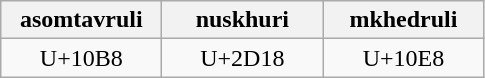<table class="wikitable" style="width:100">
<tr>
<th width="100">asomtavruli</th>
<th width="100">nuskhuri</th>
<th width="100">mkhedruli</th>
</tr>
<tr>
<td align="center">U+10B8</td>
<td align="center">U+2D18</td>
<td align="center">U+10E8</td>
</tr>
</table>
